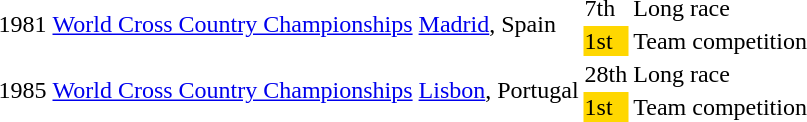<table>
<tr>
<td rowspan=2>1981</td>
<td rowspan=2><a href='#'>World Cross Country Championships</a></td>
<td rowspan=2><a href='#'>Madrid</a>, Spain</td>
<td>7th</td>
<td>Long race</td>
</tr>
<tr>
<td bgcolor="gold">1st</td>
<td>Team competition</td>
</tr>
<tr>
<td rowspan=2>1985</td>
<td rowspan=2><a href='#'>World Cross Country Championships</a></td>
<td rowspan=2><a href='#'>Lisbon</a>, Portugal</td>
<td>28th</td>
<td>Long race</td>
</tr>
<tr>
<td bgcolor="gold">1st</td>
<td>Team competition</td>
</tr>
</table>
